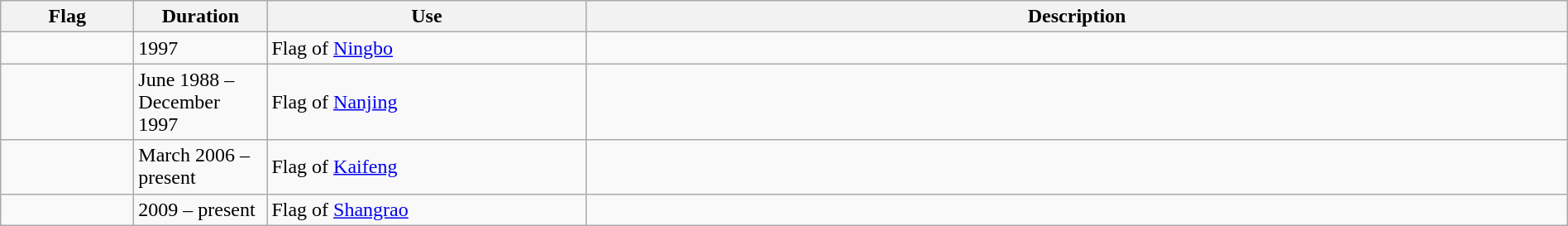<table class="wikitable" width="100%">
<tr>
<th style="width:100px;">Flag</th>
<th style="width:100px;">Duration</th>
<th style="width:250px;">Use</th>
<th style="min-width:250px">Description</th>
</tr>
<tr>
<td></td>
<td>1997</td>
<td>Flag of <a href='#'>Ningbo</a></td>
<td></td>
</tr>
<tr>
<td></td>
<td>June 1988 – December 1997</td>
<td>Flag of <a href='#'>Nanjing</a></td>
<td></td>
</tr>
<tr>
<td></td>
<td>March 2006 – present</td>
<td>Flag of <a href='#'>Kaifeng</a></td>
<td></td>
</tr>
<tr>
<td></td>
<td>2009 – present</td>
<td>Flag of <a href='#'>Shangrao</a></td>
<td></td>
</tr>
</table>
